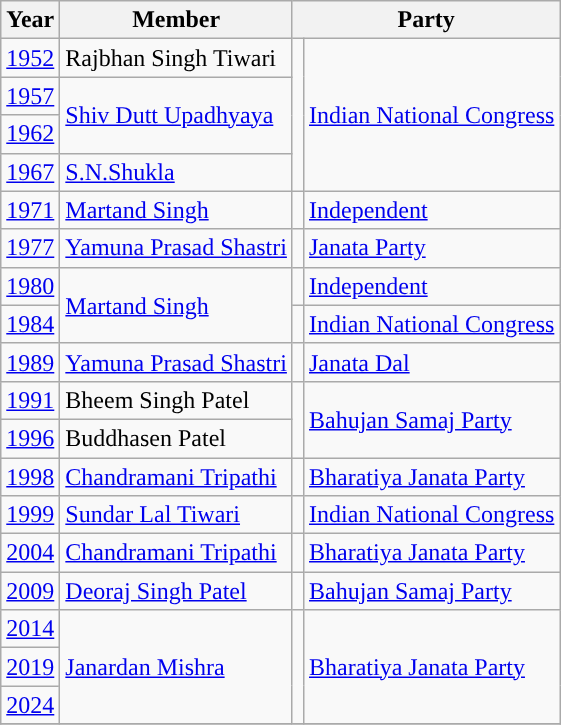<table class="wikitable">
<tr>
<th>Year</th>
<th>Member</th>
<th colspan="2">Party</th>
</tr>
<tr>
<td><a href='#'>1952</a></td>
<td>Rajbhan Singh Tiwari</td>
<td rowspan="4" style="background-color: "></td>
<td rowspan="4"><a href='#'>Indian National Congress</a></td>
</tr>
<tr>
<td><a href='#'>1957</a></td>
<td rowspan="2"><a href='#'>Shiv Dutt Upadhyaya</a></td>
</tr>
<tr>
<td><a href='#'>1962</a></td>
</tr>
<tr>
<td><a href='#'>1967</a></td>
<td><a href='#'>S.N.Shukla</a></td>
</tr>
<tr>
<td><a href='#'>1971</a></td>
<td><a href='#'>Martand Singh</a></td>
<td style="background-color: "></td>
<td><a href='#'>Independent</a></td>
</tr>
<tr>
<td><a href='#'>1977</a></td>
<td><a href='#'>Yamuna Prasad Shastri</a></td>
<td style="background-color: "></td>
<td><a href='#'>Janata Party</a></td>
</tr>
<tr>
<td><a href='#'>1980</a></td>
<td rowspan="2"><a href='#'>Martand Singh</a></td>
<td style="background-color: "></td>
<td><a href='#'>Independent</a></td>
</tr>
<tr>
<td><a href='#'>1984</a></td>
<td style="background-color: "></td>
<td><a href='#'>Indian National Congress</a></td>
</tr>
<tr>
<td><a href='#'>1989</a></td>
<td><a href='#'>Yamuna Prasad Shastri</a></td>
<td style="background-color: "></td>
<td><a href='#'>Janata Dal</a></td>
</tr>
<tr>
<td><a href='#'>1991</a></td>
<td>Bheem Singh Patel</td>
<td rowspan="2" style="background-color: "></td>
<td rowspan="2"><a href='#'>Bahujan Samaj Party</a></td>
</tr>
<tr>
<td><a href='#'>1996</a></td>
<td>Buddhasen Patel</td>
</tr>
<tr>
<td><a href='#'>1998</a></td>
<td><a href='#'>Chandramani Tripathi</a></td>
<td style="background-color: "></td>
<td><a href='#'>Bharatiya Janata Party</a></td>
</tr>
<tr>
<td><a href='#'>1999</a></td>
<td><a href='#'>Sundar Lal Tiwari</a></td>
<td style="background-color: "></td>
<td><a href='#'>Indian National Congress</a></td>
</tr>
<tr>
<td><a href='#'>2004</a></td>
<td><a href='#'>Chandramani Tripathi</a></td>
<td style="background-color: "></td>
<td><a href='#'>Bharatiya Janata Party</a></td>
</tr>
<tr>
<td><a href='#'>2009</a></td>
<td><a href='#'>Deoraj Singh Patel</a></td>
<td style="background-color: "></td>
<td><a href='#'>Bahujan Samaj Party</a></td>
</tr>
<tr>
<td><a href='#'>2014</a></td>
<td rowspan="3"><a href='#'>Janardan Mishra</a></td>
<td rowspan="3" style="background-color: "></td>
<td rowspan="3"><a href='#'>Bharatiya Janata Party</a></td>
</tr>
<tr>
<td><a href='#'>2019</a></td>
</tr>
<tr>
<td><a href='#'>2024</a></td>
</tr>
<tr>
</tr>
</table>
